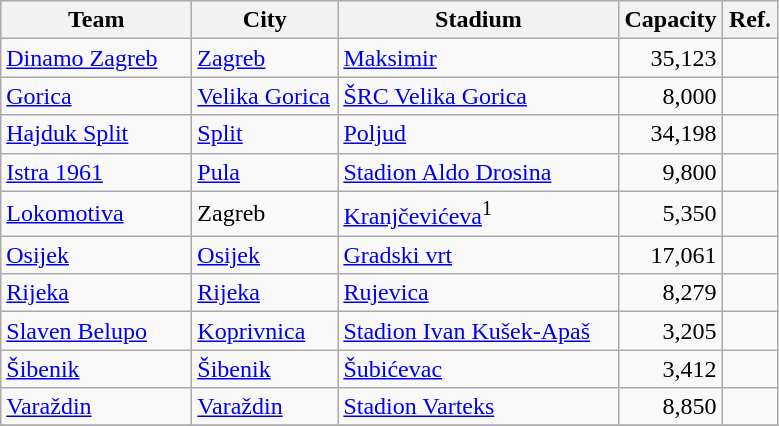<table class="wikitable sortable">
<tr>
<th width="120">Team</th>
<th width="90">City</th>
<th width="180">Stadium</th>
<th width="60">Capacity</th>
<th width="30">Ref.</th>
</tr>
<tr>
<td><a href='#'>Dinamo Zagreb</a></td>
<td><a href='#'>Zagreb</a></td>
<td><a href='#'>Maksimir</a></td>
<td align="right">35,123</td>
<td></td>
</tr>
<tr>
<td><a href='#'>Gorica</a></td>
<td><a href='#'>Velika Gorica</a></td>
<td><a href='#'>ŠRC Velika Gorica</a></td>
<td align="right">8,000</td>
<td></td>
</tr>
<tr>
<td><a href='#'>Hajduk Split</a></td>
<td><a href='#'>Split</a></td>
<td><a href='#'>Poljud</a></td>
<td align="right">34,198</td>
<td></td>
</tr>
<tr>
<td><a href='#'>Istra 1961</a></td>
<td><a href='#'>Pula</a></td>
<td><a href='#'>Stadion Aldo Drosina</a></td>
<td align="right">9,800</td>
<td></td>
</tr>
<tr>
<td><a href='#'>Lokomotiva</a></td>
<td>Zagreb</td>
<td><a href='#'>Kranjčevićeva</a><sup>1</sup></td>
<td align="right">5,350</td>
<td></td>
</tr>
<tr>
<td><a href='#'>Osijek</a></td>
<td><a href='#'>Osijek</a></td>
<td><a href='#'>Gradski vrt</a></td>
<td align="right">17,061</td>
<td></td>
</tr>
<tr>
<td><a href='#'>Rijeka</a></td>
<td><a href='#'>Rijeka</a></td>
<td><a href='#'>Rujevica</a></td>
<td align="right">8,279</td>
<td></td>
</tr>
<tr>
<td><a href='#'>Slaven Belupo</a></td>
<td><a href='#'>Koprivnica</a></td>
<td><a href='#'>Stadion Ivan Kušek-Apaš</a></td>
<td align="right">3,205</td>
<td></td>
</tr>
<tr>
<td><a href='#'>Šibenik</a></td>
<td><a href='#'>Šibenik</a></td>
<td><a href='#'>Šubićevac</a></td>
<td align="right">3,412</td>
<td></td>
</tr>
<tr>
<td><a href='#'>Varaždin</a></td>
<td><a href='#'>Varaždin</a></td>
<td><a href='#'>Stadion Varteks</a></td>
<td align="right">8,850</td>
<td></td>
</tr>
<tr>
</tr>
</table>
